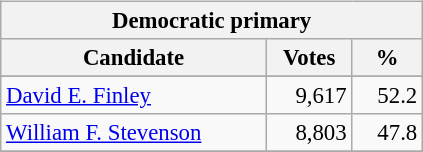<table class="wikitable" align="left" style="margin: 1em 1em 1em 0; font-size: 95%;">
<tr>
<th colspan="3">Democratic primary</th>
</tr>
<tr>
<th colspan="1" style="width: 170px">Candidate</th>
<th style="width: 50px">Votes</th>
<th style="width: 40px">%</th>
</tr>
<tr>
</tr>
<tr>
<td><a href='#'>David E. Finley</a></td>
<td align="right">9,617</td>
<td align="right">52.2</td>
</tr>
<tr>
<td><a href='#'>William F. Stevenson</a></td>
<td align="right">8,803</td>
<td align="right">47.8</td>
</tr>
<tr>
</tr>
</table>
